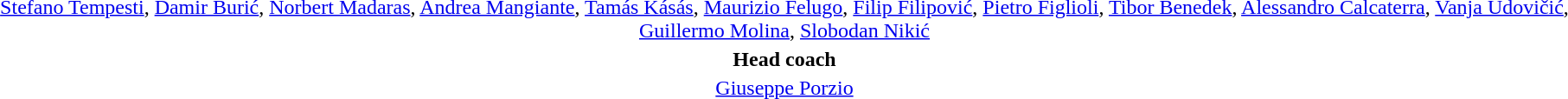<table style="text-align: center; margin-top: 2em; margin-left: auto; margin-right: auto">
<tr>
<td><a href='#'>Stefano Tempesti</a>, <a href='#'>Damir Burić</a>, <a href='#'>Norbert Madaras</a>, <a href='#'>Andrea Mangiante</a>, <a href='#'>Tamás Kásás</a>, <a href='#'>Maurizio Felugo</a>, <a href='#'>Filip Filipović</a>, <a href='#'>Pietro Figlioli</a>, <a href='#'>Tibor Benedek</a>, <a href='#'>Alessandro Calcaterra</a>, <a href='#'>Vanja Udovičić</a>, <a href='#'>Guillermo Molina</a>, <a href='#'>Slobodan Nikić</a></td>
</tr>
<tr>
<td><strong>Head coach</strong></td>
</tr>
<tr>
<td><a href='#'>Giuseppe Porzio</a></td>
</tr>
</table>
